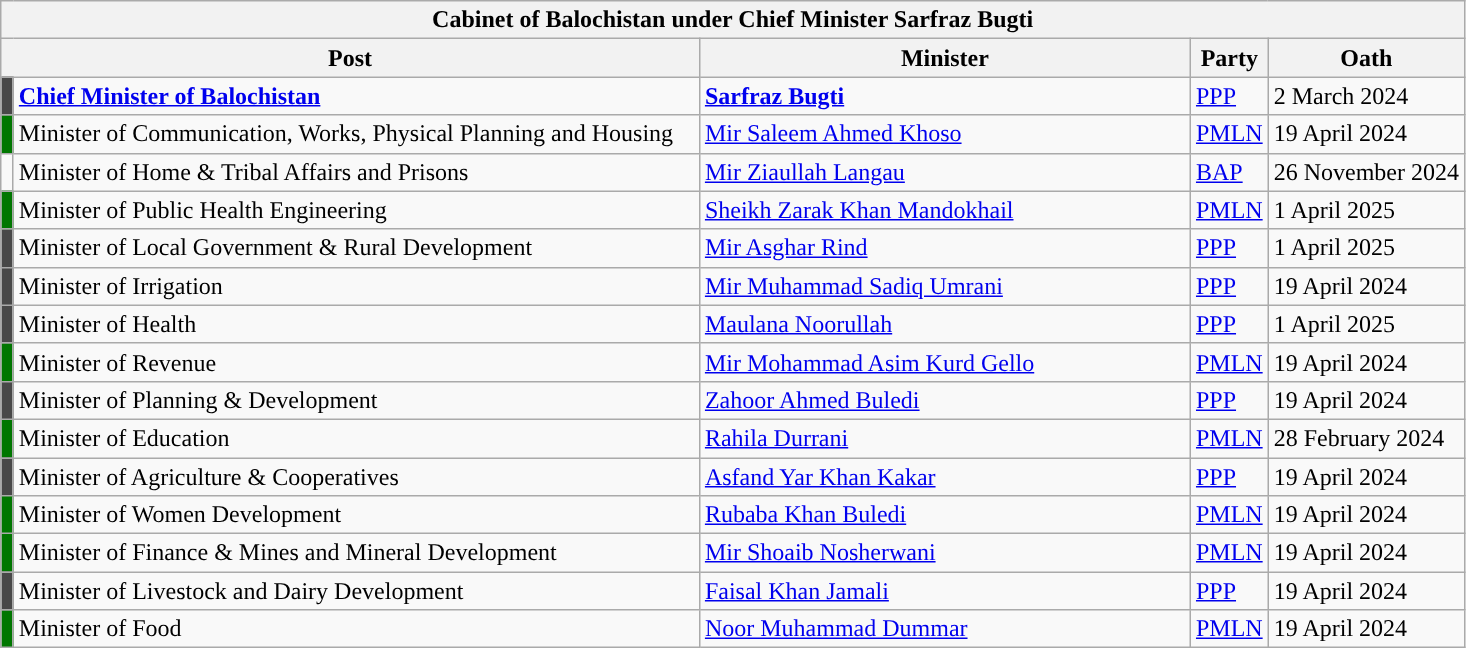<table class="wikitable">
<tr>
<th colspan="5">Cabinet of Balochistan under Chief Minister Sarfraz Bugti</th>
</tr>
<tr>
<th colspan="2">Post</th>
<th>Minister</th>
<th>Party</th>
<th>Oath</th>
</tr>
<tr>
<td style="width:1px;; background:#484848;"></td>
<td width="450"><strong><a href='#'>Chief Minister of Balochistan</a></strong></td>
<td width="320"><strong><a href='#'>Sarfraz Bugti</a></strong></td>
<td><a href='#'>PPP</a></td>
<td>2 March 2024</td>
</tr>
<tr>
<td style="width:1px;; background:#070;"></td>
<td>Minister of Communication, Works, Physical Planning and Housing</td>
<td><a href='#'>Mir Saleem Ahmed Khoso</a></td>
<td><a href='#'>PMLN</a></td>
<td>19 April 2024</td>
</tr>
<tr>
<td style="width:1px;; background:"></td>
<td>Minister of Home & Tribal Affairs and Prisons</td>
<td width="320"><a href='#'>Mir Ziaullah Langau</a></td>
<td><a href='#'>BAP</a></td>
<td>26 November 2024</td>
</tr>
<tr>
<td style="width:1px;; background:#070;"></td>
<td>Minister of Public Health Engineering</td>
<td><a href='#'>Sheikh Zarak Khan Mandokhail</a></td>
<td><a href='#'>PMLN</a></td>
<td>1 April 2025</td>
</tr>
<tr>
<td style="width:1px;; background:#484848;"></td>
<td>Minister of Local Government & Rural Development</td>
<td><a href='#'>Mir Asghar Rind</a></td>
<td><a href='#'>PPP</a></td>
<td>1 April 2025</td>
</tr>
<tr>
<td style="width:1px;; background:#484848;"></td>
<td>Minister of Irrigation</td>
<td><a href='#'>Mir Muhammad Sadiq Umrani</a></td>
<td><a href='#'>PPP</a></td>
<td>19 April 2024</td>
</tr>
<tr>
<td style="width:1px;; background:#484848;"></td>
<td style="width:450px;">Minister of Health</td>
<td><a href='#'>Maulana Noorullah</a></td>
<td><a href='#'>PPP</a></td>
<td>1 April 2025</td>
</tr>
<tr>
<td style="width:1px;; background:#070;"></td>
<td>Minister of Revenue</td>
<td><a href='#'>Mir Mohammad Asim Kurd Gello</a></td>
<td><a href='#'>PMLN</a></td>
<td>19 April 2024</td>
</tr>
<tr>
<td style="width:1px;; background:#484848;"></td>
<td>Minister of Planning & Development</td>
<td><a href='#'>Zahoor Ahmed Buledi</a></td>
<td><a href='#'>PPP</a></td>
<td>19 April 2024</td>
</tr>
<tr>
<td style="width:1px;; background:#070;"></td>
<td style="width:450px;">Minister of Education</td>
<td><a href='#'>Rahila Durrani</a></td>
<td><a href='#'>PMLN</a></td>
<td>28 February 2024</td>
</tr>
<tr>
<td style="width:1px;; background:#484848;"></td>
<td>Minister of Agriculture & Cooperatives</td>
<td><a href='#'>Asfand Yar Khan Kakar</a></td>
<td><a href='#'>PPP</a></td>
<td>19 April 2024</td>
</tr>
<tr>
<td style="width:1px;; background:#070;"></td>
<td>Minister of Women Development</td>
<td><a href='#'>Rubaba Khan Buledi</a></td>
<td><a href='#'>PMLN</a></td>
<td>19 April 2024</td>
</tr>
<tr>
<td style="width:1px;; background:#070;"></td>
<td>Minister of Finance & Mines and Mineral Development</td>
<td><a href='#'>Mir Shoaib Nosherwani</a></td>
<td><a href='#'>PMLN</a></td>
<td>19 April 2024</td>
</tr>
<tr>
<td style="width:1px;; background:#484848;"></td>
<td>Minister of Livestock and Dairy Development</td>
<td><a href='#'>Faisal Khan Jamali</a></td>
<td><a href='#'>PPP</a></td>
<td>19 April 2024</td>
</tr>
<tr>
<td style="width:1px;; background:#070;"></td>
<td>Minister of Food</td>
<td><a href='#'>Noor Muhammad Dummar</a></td>
<td><a href='#'>PMLN</a></td>
<td>19 April 2024</td>
</tr>
</table>
